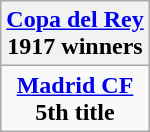<table class="wikitable" style="text-align: center; margin: 0 auto;">
<tr>
<th><a href='#'>Copa del Rey</a><br>1917 winners</th>
</tr>
<tr>
<td><strong><a href='#'>Madrid CF</a></strong><br><strong>5th title</strong></td>
</tr>
</table>
